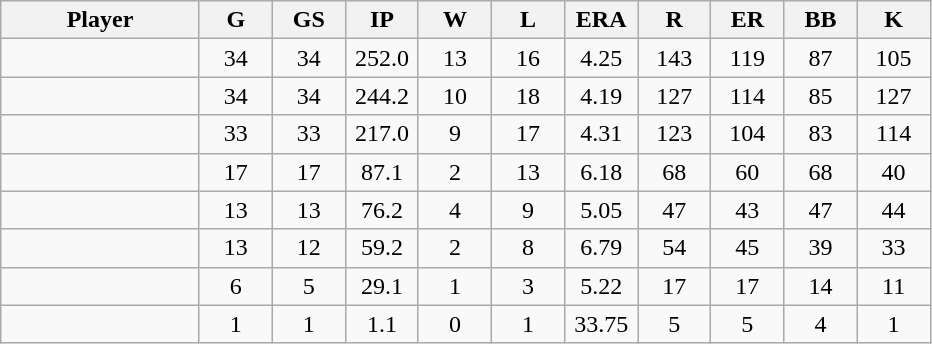<table class="wikitable sortable">
<tr>
<th bgcolor="#DDDDFF" width="19%">Player</th>
<th bgcolor="#DDDDFF" width="7%">G</th>
<th bgcolor="#DDDDFF" width="7%">GS</th>
<th bgcolor="#DDDDFF" width="7%">IP</th>
<th bgcolor="#DDDDFF" width="7%">W</th>
<th bgcolor="#DDDDFF" width="7%">L</th>
<th bgcolor="#DDDDFF" width="7%">ERA</th>
<th bgcolor="#DDDDFF" width="7%">R</th>
<th bgcolor="#DDDDFF" width="7%">ER</th>
<th bgcolor="#DDDDFF" width="7%">BB</th>
<th bgcolor="#DDDDFF" width="7%">K</th>
</tr>
<tr align="center">
<td></td>
<td>34</td>
<td>34</td>
<td>252.0</td>
<td>13</td>
<td>16</td>
<td>4.25</td>
<td>143</td>
<td>119</td>
<td>87</td>
<td>105</td>
</tr>
<tr align="center">
<td></td>
<td>34</td>
<td>34</td>
<td>244.2</td>
<td>10</td>
<td>18</td>
<td>4.19</td>
<td>127</td>
<td>114</td>
<td>85</td>
<td>127</td>
</tr>
<tr align="center">
<td></td>
<td>33</td>
<td>33</td>
<td>217.0</td>
<td>9</td>
<td>17</td>
<td>4.31</td>
<td>123</td>
<td>104</td>
<td>83</td>
<td>114</td>
</tr>
<tr align="center">
<td></td>
<td>17</td>
<td>17</td>
<td>87.1</td>
<td>2</td>
<td>13</td>
<td>6.18</td>
<td>68</td>
<td>60</td>
<td>68</td>
<td>40</td>
</tr>
<tr align="center">
<td></td>
<td>13</td>
<td>13</td>
<td>76.2</td>
<td>4</td>
<td>9</td>
<td>5.05</td>
<td>47</td>
<td>43</td>
<td>47</td>
<td>44</td>
</tr>
<tr align="center">
<td></td>
<td>13</td>
<td>12</td>
<td>59.2</td>
<td>2</td>
<td>8</td>
<td>6.79</td>
<td>54</td>
<td>45</td>
<td>39</td>
<td>33</td>
</tr>
<tr align="center">
<td></td>
<td>6</td>
<td>5</td>
<td>29.1</td>
<td>1</td>
<td>3</td>
<td>5.22</td>
<td>17</td>
<td>17</td>
<td>14</td>
<td>11</td>
</tr>
<tr align="center">
<td></td>
<td>1</td>
<td>1</td>
<td>1.1</td>
<td>0</td>
<td>1</td>
<td>33.75</td>
<td>5</td>
<td>5</td>
<td>4</td>
<td>1</td>
</tr>
</table>
